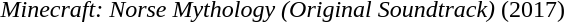<table class="collapsible collapsed" style="text-align:left;">
<tr>
<td><em>Minecraft: Norse Mythology (Original Soundtrack)</em> (2017)</td>
</tr>
<tr>
<td><br></td>
</tr>
</table>
